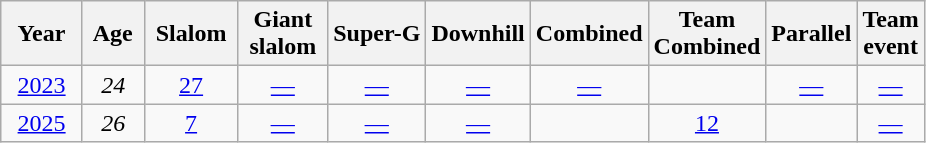<table class=wikitable style="text-align:center">
<tr>
<th>  Year  </th>
<th> Age </th>
<th> Slalom </th>
<th> Giant <br> slalom </th>
<th>Super-G</th>
<th>Downhill</th>
<th>Combined</th>
<th>Team<br>Combined</th>
<th>Parallel</th>
<th>Team<br>event</th>
</tr>
<tr>
<td><a href='#'>2023</a></td>
<td><em>24</em></td>
<td><a href='#'>27</a></td>
<td><a href='#'>—</a></td>
<td><a href='#'>—</a></td>
<td><a href='#'>—</a></td>
<td><a href='#'>—</a></td>
<td></td>
<td><a href='#'>—</a></td>
<td><a href='#'>—</a></td>
</tr>
<tr>
<td><a href='#'>2025</a></td>
<td><em>26</em></td>
<td><a href='#'>7</a></td>
<td><a href='#'>—</a></td>
<td><a href='#'>—</a></td>
<td><a href='#'>—</a></td>
<td></td>
<td><a href='#'>12</a></td>
<td></td>
<td><a href='#'>—</a></td>
</tr>
</table>
